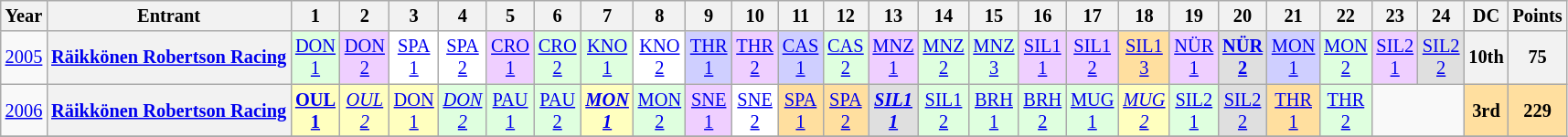<table class="wikitable" style="text-align:center; font-size:85%">
<tr>
<th>Year</th>
<th>Entrant</th>
<th>1</th>
<th>2</th>
<th>3</th>
<th>4</th>
<th>5</th>
<th>6</th>
<th>7</th>
<th>8</th>
<th>9</th>
<th>10</th>
<th>11</th>
<th>12</th>
<th>13</th>
<th>14</th>
<th>15</th>
<th>16</th>
<th>17</th>
<th>18</th>
<th>19</th>
<th>20</th>
<th>21</th>
<th>22</th>
<th>23</th>
<th>24</th>
<th>DC</th>
<th>Points</th>
</tr>
<tr>
<td><a href='#'>2005</a></td>
<th nowrap><a href='#'>Räikkönen Robertson Racing</a></th>
<td style="background:#DFFFDF;"><a href='#'>DON<br>1</a><br></td>
<td style="background:#EFCFFF;"><a href='#'>DON<br>2</a><br></td>
<td style="background:#FFFFFF;"><a href='#'>SPA<br>1</a><br></td>
<td style="background:#FFFFFF;"><a href='#'>SPA<br>2</a><br></td>
<td style="background:#EFCFFF;"><a href='#'>CRO<br>1</a><br></td>
<td style="background:#DFFFDF;"><a href='#'>CRO<br>2</a><br></td>
<td style="background:#DFFFDF;"><a href='#'>KNO<br>1</a><br></td>
<td style="background:#FFFFFF;"><a href='#'>KNO<br>2</a><br></td>
<td style="background:#CFCFFF;"><a href='#'>THR<br>1</a><br></td>
<td style="background:#EFCFFF;"><a href='#'>THR<br>2</a><br></td>
<td style="background:#CFCFFF;"><a href='#'>CAS<br>1</a><br></td>
<td style="background:#DFFFDF;"><a href='#'>CAS<br>2</a><br></td>
<td style="background:#EFCFFF;"><a href='#'>MNZ<br>1</a><br></td>
<td style="background:#DFFFDF;"><a href='#'>MNZ<br>2</a><br></td>
<td style="background:#DFFFDF;"><a href='#'>MNZ<br>3</a><br></td>
<td style="background:#EFCFFF;"><a href='#'>SIL1<br>1</a><br></td>
<td style="background:#EFCFFF;"><a href='#'>SIL1<br>2</a><br></td>
<td style="background:#FFDF9F;"><a href='#'>SIL1<br>3</a><br></td>
<td style="background:#EFCFFF;"><a href='#'>NÜR<br>1</a><br></td>
<td style="background:#DFDFDF;"><strong><a href='#'>NÜR<br>2</a></strong><br></td>
<td style="background:#CFCFFF;"><a href='#'>MON<br>1</a><br></td>
<td style="background:#DFFFDF;"><a href='#'>MON<br>2</a><br></td>
<td style="background:#EFCFFF;"><a href='#'>SIL2<br>1</a><br></td>
<td style="background:#DFDFDF;"><a href='#'>SIL2<br>2</a><br></td>
<th>10th</th>
<th>75</th>
</tr>
<tr>
<td><a href='#'>2006</a></td>
<th nowrap><a href='#'>Räikkönen Robertson Racing</a></th>
<td style="background:#FFFFBF;"><strong><a href='#'>OUL<br>1</a></strong><br></td>
<td style="background:#FFFFBF;"><em><a href='#'>OUL<br>2</a></em><br></td>
<td style="background:#FFFFBF;"><a href='#'>DON<br>1</a><br></td>
<td style="background:#DFFFDF;"><em><a href='#'>DON<br>2</a></em><br></td>
<td style="background:#DFFFDF;"><a href='#'>PAU<br>1</a><br></td>
<td style="background:#DFFFDF;"><a href='#'>PAU<br>2</a><br></td>
<td style="background:#FFFFBF;"><strong><em><a href='#'>MON<br>1</a></em></strong><br></td>
<td style="background:#DFFFDF;"><a href='#'>MON<br>2</a><br></td>
<td style="background:#EFCFFF;"><a href='#'>SNE<br>1</a><br></td>
<td style="background:#FFFFFF;"><a href='#'>SNE<br>2</a><br></td>
<td style="background:#FFDF9F;"><a href='#'>SPA<br>1</a><br></td>
<td style="background:#FFDF9F;"><a href='#'>SPA<br>2</a><br></td>
<td style="background:#DFDFDF;"><strong><em><a href='#'>SIL1<br>1</a></em></strong><br></td>
<td style="background:#DFFFDF;"><a href='#'>SIL1<br>2</a><br></td>
<td style="background:#DFFFDF;"><a href='#'>BRH<br>1</a><br></td>
<td style="background:#DFFFDF;"><a href='#'>BRH<br>2</a><br></td>
<td style="background:#DFFFDF;"><a href='#'>MUG<br>1</a><br></td>
<td style="background:#FFFFBF;"><em><a href='#'>MUG<br>2</a></em><br></td>
<td style="background:#DFFFDF;"><a href='#'>SIL2<br>1</a><br></td>
<td style="background:#DFDFDF;"><a href='#'>SIL2<br>2</a><br></td>
<td style="background:#FFDF9F;"><a href='#'>THR<br>1</a><br></td>
<td style="background:#DFFFDF;"><a href='#'>THR<br>2</a><br></td>
<td colspan=2></td>
<th style="background:#FFDF9F;">3rd</th>
<th style="background:#FFDF9F;">229</th>
</tr>
<tr>
</tr>
</table>
